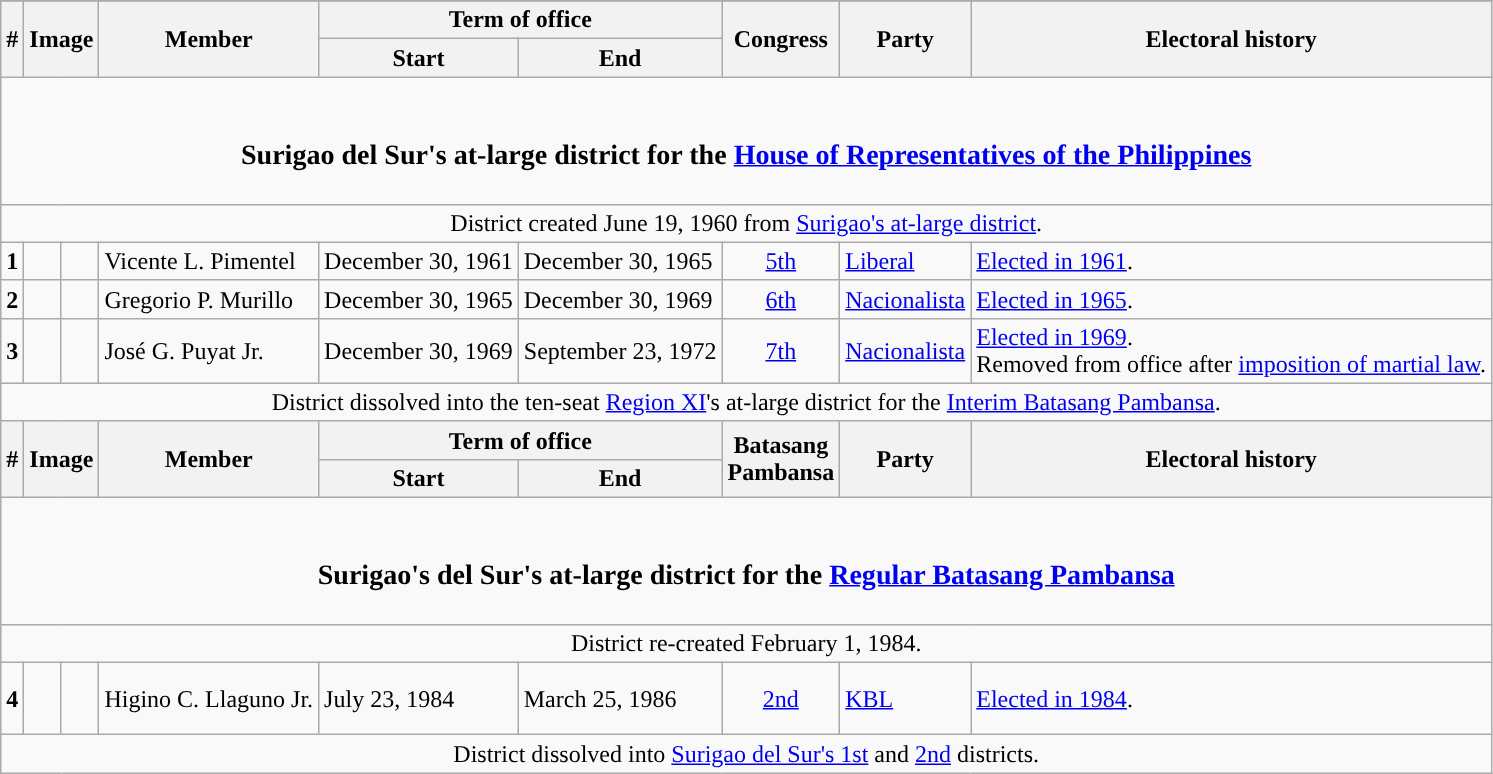<table class=wikitable>
<tr>
</tr>
<tr>
<th rowspan="2">#</th>
<th rowspan="2" colspan=2>Image</th>
<th rowspan="2">Member</th>
<th colspan=2>Term of office</th>
<th rowspan="2">Congress</th>
<th rowspan="2">Party</th>
<th rowspan="2">Electoral history</th>
</tr>
<tr>
<th>Start</th>
<th>End</th>
</tr>
<tr>
<td colspan="9" style="text-align:center;"><br><h3>Surigao del Sur's at-large district for the <a href='#'>House of Representatives of the Philippines</a></h3></td>
</tr>
<tr>
<td colspan="9" style="text-align:center;">District created June 19, 1960 from <a href='#'>Surigao's at-large district</a>.</td>
</tr>
<tr>
<td style="text-align:center;"><strong>1</strong></td>
<td style="color:inherit;background:"></td>
<td></td>
<td>Vicente L. Pimentel</td>
<td>December 30, 1961</td>
<td>December 30, 1965</td>
<td style="text-align:center;"><a href='#'>5th</a></td>
<td><a href='#'>Liberal</a></td>
<td><a href='#'>Elected in 1961</a>.</td>
</tr>
<tr>
<td style="text-align:center;"><strong>2</strong></td>
<td style="color:inherit;background:"></td>
<td></td>
<td>Gregorio P. Murillo</td>
<td>December 30, 1965</td>
<td>December 30, 1969</td>
<td style="text-align:center;"><a href='#'>6th</a></td>
<td><a href='#'>Nacionalista</a></td>
<td><a href='#'>Elected in 1965</a>.</td>
</tr>
<tr>
<td style="text-align:center;"><strong>3</strong></td>
<td style="color:inherit;background:"></td>
<td></td>
<td>José G. Puyat Jr.</td>
<td>December 30, 1969</td>
<td>September 23, 1972</td>
<td style="text-align:center;"><a href='#'>7th</a></td>
<td><a href='#'>Nacionalista</a></td>
<td><a href='#'>Elected in 1969</a>.<br>Removed from office after <a href='#'>imposition of martial law</a>.</td>
</tr>
<tr>
<td colspan="9" style="text-align:center;">District dissolved into the ten-seat <a href='#'>Region XI</a>'s at-large district for the <a href='#'>Interim Batasang Pambansa</a>.</td>
</tr>
<tr>
<th rowspan="2">#</th>
<th rowspan="2" colspan=2>Image</th>
<th rowspan="2">Member</th>
<th colspan=2>Term of office</th>
<th rowspan="2">Batasang<br>Pambansa</th>
<th rowspan="2">Party</th>
<th rowspan="2">Electoral history</th>
</tr>
<tr>
<th>Start</th>
<th>End</th>
</tr>
<tr>
<td colspan="9" style="text-align:center;"><br><h3>Surigao's del Sur's at-large district for the <a href='#'>Regular Batasang Pambansa</a></h3></td>
</tr>
<tr>
<td colspan="9" style="text-align:center;">District re-created February 1, 1984.</td>
</tr>
<tr style="height:3em">
<td style="text-align:center;"><strong>4</strong></td>
<td style="color:inherit;background:"></td>
<td></td>
<td>Higino C. Llaguno Jr.</td>
<td>July 23, 1984</td>
<td>March 25, 1986</td>
<td style="text-align:center;"><a href='#'>2nd</a></td>
<td><a href='#'>KBL</a></td>
<td><a href='#'>Elected in 1984</a>.</td>
</tr>
<tr>
<td colspan="15" style="text-align:center;">District dissolved into <a href='#'>Surigao del Sur's 1st</a> and <a href='#'>2nd</a> districts.</td>
</tr>
</table>
